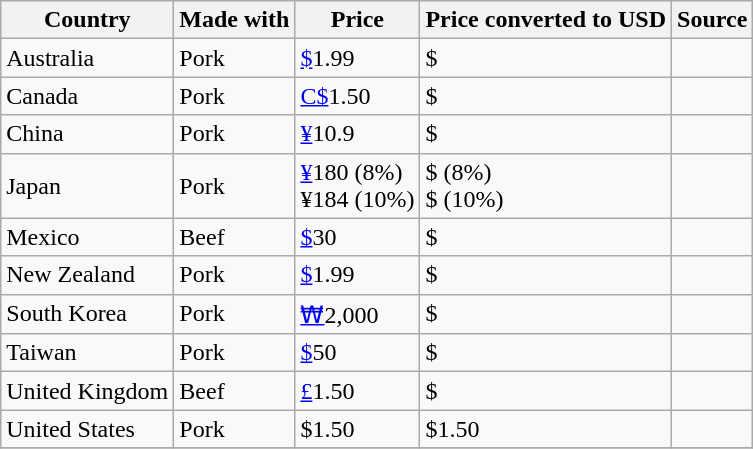<table class="wikitable" style="text-align:left">
<tr>
<th>Country</th>
<th>Made with</th>
<th>Price</th>
<th>Price converted to USD</th>
<th>Source</th>
</tr>
<tr>
<td>Australia</td>
<td>Pork</td>
<td><a href='#'>$</a>1.99</td>
<td>$</td>
<td></td>
</tr>
<tr>
<td>Canada</td>
<td>Pork</td>
<td><a href='#'>C$</a>1.50</td>
<td>$</td>
<td></td>
</tr>
<tr>
<td>China</td>
<td>Pork</td>
<td><a href='#'>¥</a>10.9</td>
<td>$</td>
<td></td>
</tr>
<tr>
<td>Japan</td>
<td>Pork</td>
<td><a href='#'>¥</a>180 (8%)<br>¥184 (10%)</td>
<td>$ (8%)<br>$ (10%)</td>
<td></td>
</tr>
<tr>
<td>Mexico</td>
<td>Beef</td>
<td><a href='#'>$</a>30</td>
<td>$</td>
<td></td>
</tr>
<tr>
<td>New Zealand</td>
<td>Pork</td>
<td><a href='#'>$</a>1.99</td>
<td>$</td>
<td></td>
</tr>
<tr>
<td>South Korea</td>
<td>Pork</td>
<td><a href='#'>₩</a>2,000</td>
<td>$</td>
<td></td>
</tr>
<tr>
<td>Taiwan</td>
<td>Pork</td>
<td><a href='#'>$</a>50</td>
<td>$</td>
<td></td>
</tr>
<tr>
<td>United Kingdom</td>
<td>Beef</td>
<td><a href='#'>£</a>1.50</td>
<td>$</td>
<td></td>
</tr>
<tr>
<td>United States</td>
<td>Pork</td>
<td>$1.50</td>
<td>$1.50</td>
<td></td>
</tr>
<tr>
</tr>
</table>
